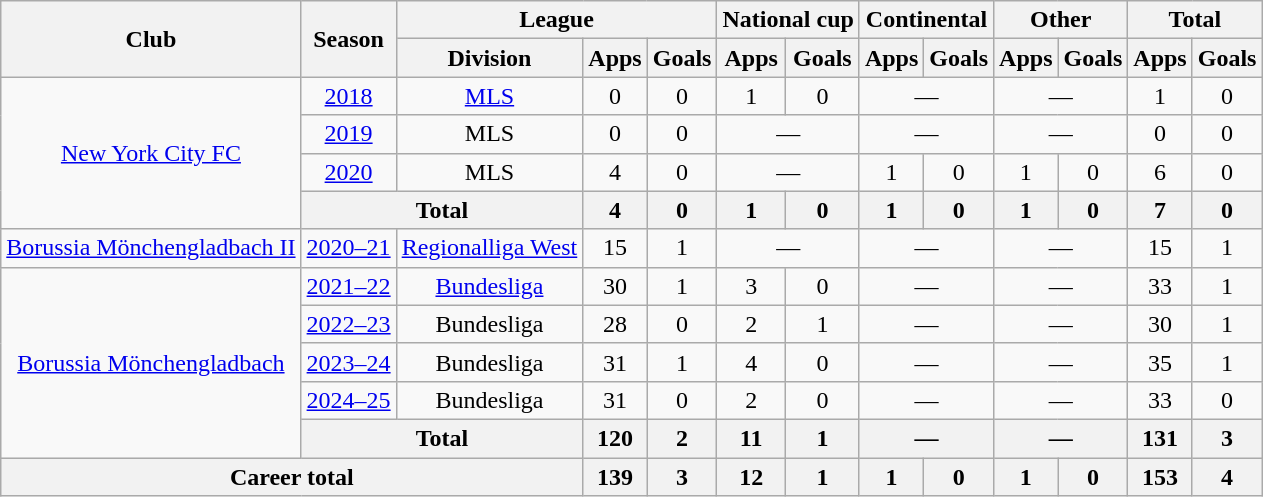<table class="wikitable" style="text-align:center">
<tr>
<th rowspan="2">Club</th>
<th rowspan="2">Season</th>
<th colspan="3">League</th>
<th colspan="2">National cup</th>
<th colspan="2">Continental</th>
<th colspan="2">Other</th>
<th colspan="2">Total</th>
</tr>
<tr>
<th>Division</th>
<th>Apps</th>
<th>Goals</th>
<th>Apps</th>
<th>Goals</th>
<th>Apps</th>
<th>Goals</th>
<th>Apps</th>
<th>Goals</th>
<th>Apps</th>
<th>Goals</th>
</tr>
<tr>
<td rowspan="4"><a href='#'>New York City FC</a></td>
<td><a href='#'>2018</a></td>
<td><a href='#'>MLS</a></td>
<td>0</td>
<td>0</td>
<td>1</td>
<td>0</td>
<td colspan="2">—</td>
<td colspan="2">—</td>
<td>1</td>
<td>0</td>
</tr>
<tr>
<td><a href='#'>2019</a></td>
<td>MLS</td>
<td>0</td>
<td>0</td>
<td colspan="2">—</td>
<td colspan="2">—</td>
<td colspan="2">—</td>
<td>0</td>
<td>0</td>
</tr>
<tr>
<td><a href='#'>2020</a></td>
<td>MLS</td>
<td>4</td>
<td>0</td>
<td colspan="2">—</td>
<td>1</td>
<td>0</td>
<td>1</td>
<td>0</td>
<td>6</td>
<td>0</td>
</tr>
<tr>
<th colspan="2">Total</th>
<th>4</th>
<th>0</th>
<th>1</th>
<th>0</th>
<th>1</th>
<th>0</th>
<th>1</th>
<th>0</th>
<th>7</th>
<th>0</th>
</tr>
<tr>
<td><a href='#'>Borussia Mönchengladbach II</a></td>
<td><a href='#'>2020–21</a></td>
<td><a href='#'>Regionalliga West</a></td>
<td>15</td>
<td>1</td>
<td colspan="2">—</td>
<td colspan="2">—</td>
<td colspan="2">—</td>
<td>15</td>
<td>1</td>
</tr>
<tr>
<td rowspan="5"><a href='#'>Borussia Mönchengladbach</a></td>
<td><a href='#'>2021–22</a></td>
<td><a href='#'>Bundesliga</a></td>
<td>30</td>
<td>1</td>
<td>3</td>
<td>0</td>
<td colspan="2">—</td>
<td colspan="2">—</td>
<td>33</td>
<td>1</td>
</tr>
<tr>
<td><a href='#'>2022–23</a></td>
<td>Bundesliga</td>
<td>28</td>
<td>0</td>
<td>2</td>
<td>1</td>
<td colspan="2">—</td>
<td colspan="2">—</td>
<td>30</td>
<td>1</td>
</tr>
<tr>
<td><a href='#'>2023–24</a></td>
<td>Bundesliga</td>
<td>31</td>
<td>1</td>
<td>4</td>
<td>0</td>
<td colspan="2">—</td>
<td colspan="2">—</td>
<td>35</td>
<td>1</td>
</tr>
<tr>
<td><a href='#'>2024–25</a></td>
<td>Bundesliga</td>
<td>31</td>
<td>0</td>
<td>2</td>
<td>0</td>
<td colspan="2">—</td>
<td colspan="2">—</td>
<td>33</td>
<td>0</td>
</tr>
<tr>
<th colspan="2">Total</th>
<th>120</th>
<th>2</th>
<th>11</th>
<th>1</th>
<th colspan="2">—</th>
<th colspan="2">—</th>
<th>131</th>
<th>3</th>
</tr>
<tr>
<th colspan="3">Career total</th>
<th>139</th>
<th>3</th>
<th>12</th>
<th>1</th>
<th>1</th>
<th>0</th>
<th>1</th>
<th>0</th>
<th>153</th>
<th>4</th>
</tr>
</table>
